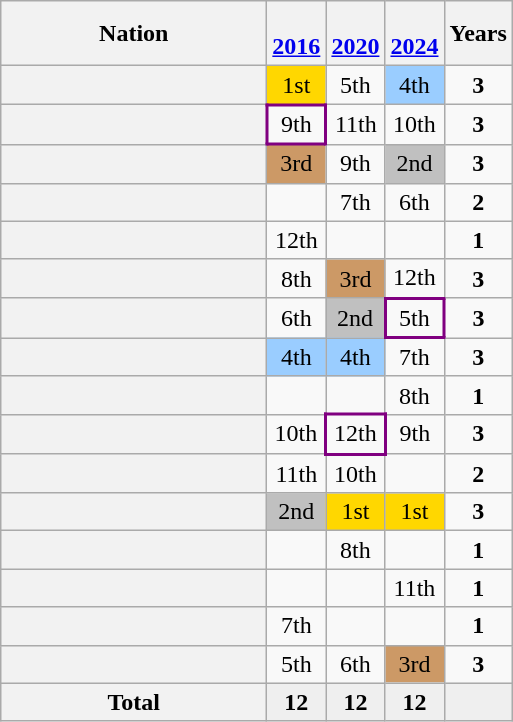<table class="wikitable sortable plainrowheaders sticky-header" style="text-align:center">
<tr>
<th scope="col" width=170>Nation</th>
<th scope="col"><br><a href='#'>2016</a></th>
<th scope="col"><br><a href='#'>2020</a></th>
<th scope="col"><br><a href='#'>2024</a></th>
<th scope="col">Years</th>
</tr>
<tr>
<th scope="row"></th>
<td bgcolor=gold>1st</td>
<td>5th</td>
<td bgcolor=#9acdff>4th</td>
<td><strong>3</strong></td>
</tr>
<tr>
<th scope="row"></th>
<td style="border:2px solid purple">9th</td>
<td>11th</td>
<td>10th</td>
<td><strong>3</strong></td>
</tr>
<tr>
<th scope="row"></th>
<td bgcolor=#cc9966>3rd</td>
<td>9th</td>
<td bgcolor=silver>2nd</td>
<td><strong>3</strong></td>
</tr>
<tr>
<th scope="row"></th>
<td></td>
<td>7th</td>
<td>6th</td>
<td><strong>2</strong></td>
</tr>
<tr>
<th scope="row"></th>
<td>12th</td>
<td></td>
<td></td>
<td><strong>1</strong></td>
</tr>
<tr>
<th scope="row"></th>
<td>8th</td>
<td bgcolor=#cc9966>3rd</td>
<td>12th</td>
<td><strong>3</strong></td>
</tr>
<tr>
<th scope="row"></th>
<td>6th</td>
<td bgcolor=silver>2nd</td>
<td style="border:2px solid purple">5th</td>
<td><strong>3</strong></td>
</tr>
<tr>
<th scope="row"></th>
<td bgcolor=#9acdff>4th</td>
<td bgcolor=#9acdff>4th</td>
<td>7th</td>
<td><strong>3</strong></td>
</tr>
<tr>
<th scope="row"></th>
<td></td>
<td></td>
<td>8th</td>
<td><strong>1</strong></td>
</tr>
<tr>
<th scope="row"></th>
<td>10th</td>
<td style="border:2px solid purple">12th</td>
<td>9th</td>
<td><strong>3</strong></td>
</tr>
<tr>
<th scope="row"></th>
<td>11th</td>
<td>10th</td>
<td></td>
<td><strong>2</strong></td>
</tr>
<tr>
<th scope="row"></th>
<td bgcolor=silver>2nd</td>
<td bgcolor=gold>1st</td>
<td bgcolor=gold>1st</td>
<td><strong>3</strong></td>
</tr>
<tr>
<th scope="row"></th>
<td></td>
<td>8th</td>
<td></td>
<td><strong>1</strong></td>
</tr>
<tr>
<th scope="row"></th>
<td></td>
<td></td>
<td>11th</td>
<td><strong>1</strong></td>
</tr>
<tr>
<th scope="row"></th>
<td>7th</td>
<td></td>
<td></td>
<td><strong>1</strong></td>
</tr>
<tr>
<th scope="row"></th>
<td>5th</td>
<td>6th</td>
<td bgcolor=#cc9966>3rd</td>
<td><strong>3</strong></td>
</tr>
<tr class="sortbottom" style="font-weight:bold; background:#EFEFEF">
<th scope="row" style="text-align: center;"><strong>Total</strong></th>
<td>12</td>
<td>12</td>
<td>12</td>
<td></td>
</tr>
</table>
